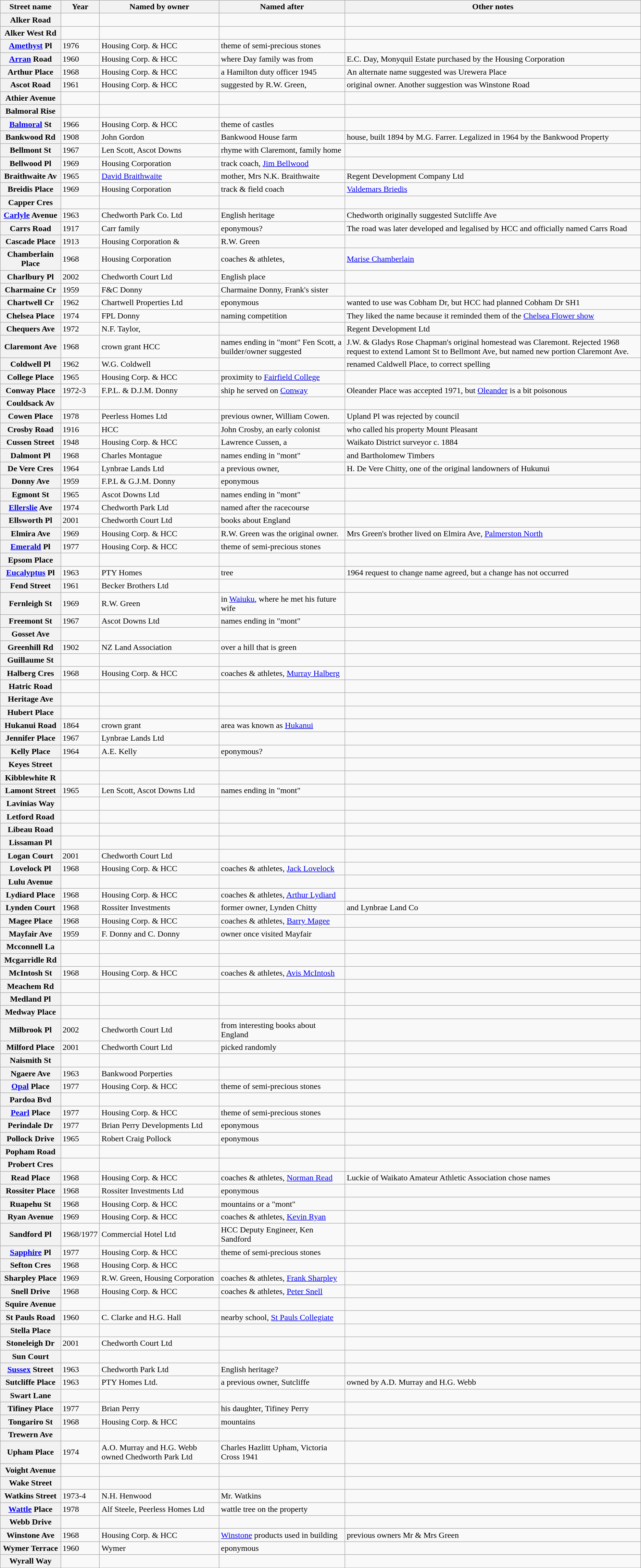<table class="wikitable sortable" border="1">
<tr>
<th>Street name</th>
<th><strong>Year</strong></th>
<th><strong>Named by owner</strong></th>
<th><strong>Named after</strong></th>
<th><strong>Other notes</strong></th>
</tr>
<tr>
<th>Alker Road</th>
<td></td>
<td></td>
<td></td>
<td></td>
</tr>
<tr>
<th>Alker West Rd</th>
<td></td>
<td></td>
<td></td>
<td></td>
</tr>
<tr>
<th><a href='#'>Amethyst</a> Pl</th>
<td>1976</td>
<td>Housing Corp. & HCC</td>
<td>theme of semi-precious stones</td>
<td></td>
</tr>
<tr>
<th><a href='#'>Arran</a> Road</th>
<td>1960</td>
<td>Housing Corp. & HCC</td>
<td>where Day family was from</td>
<td>E.C. Day, Monyquil Estate purchased by the Housing Corporation</td>
</tr>
<tr>
<th>Arthur Place</th>
<td>1968</td>
<td>Housing Corp. & HCC</td>
<td>a Hamilton duty officer 1945</td>
<td>An alternate name suggested was Urewera Place</td>
</tr>
<tr>
<th>Ascot Road</th>
<td>1961</td>
<td>Housing Corp. & HCC</td>
<td>suggested by R.W. Green,</td>
<td>original owner. Another suggestion was Winstone Road</td>
</tr>
<tr>
<th>Athier Avenue</th>
<td></td>
<td></td>
<td></td>
<td></td>
</tr>
<tr>
<th>Balmoral Rise</th>
<td></td>
<td></td>
<td></td>
<td></td>
</tr>
<tr>
<th><a href='#'>Balmoral</a> St</th>
<td>1966</td>
<td>Housing Corp. & HCC</td>
<td>theme of castles</td>
<td></td>
</tr>
<tr>
<th>Bankwood Rd</th>
<td>1908</td>
<td>John Gordon</td>
<td>Bankwood House farm</td>
<td>house, built 1894 by M.G. Farrer. Legalized in 1964 by the Bankwood Property</td>
</tr>
<tr>
<th>Bellmont St</th>
<td>1967</td>
<td>Len Scott, Ascot Downs</td>
<td>rhyme with Claremont, family home</td>
<td></td>
</tr>
<tr>
<th>Bellwood Pl</th>
<td>1969</td>
<td>Housing Corporation</td>
<td>track coach, <a href='#'>Jim Bellwood</a></td>
<td></td>
</tr>
<tr>
<th>Braithwaite Av</th>
<td>1965</td>
<td><a href='#'>David Braithwaite</a></td>
<td>mother, Mrs N.K. Braithwaite</td>
<td>Regent Development Company Ltd</td>
</tr>
<tr>
<th>Breidis Place</th>
<td>1969</td>
<td>Housing Corporation</td>
<td>track & field coach</td>
<td><a href='#'>Valdemars Briedis</a></td>
</tr>
<tr>
<th>Capper Cres</th>
<td></td>
<td></td>
<td></td>
<td></td>
</tr>
<tr>
<th><a href='#'>Carlyle</a> Avenue</th>
<td>1963</td>
<td>Chedworth Park Co. Ltd</td>
<td>English heritage</td>
<td>Chedworth originally suggested Sutcliffe Ave</td>
</tr>
<tr>
<th>Carrs Road</th>
<td>1917</td>
<td>Carr family</td>
<td>eponymous?</td>
<td>The road was later developed and legalised by HCC and officially named Carrs Road</td>
</tr>
<tr>
<th>Cascade Place</th>
<td>1913</td>
<td>Housing Corporation &</td>
<td>R.W. Green</td>
<td></td>
</tr>
<tr>
<th>Chamberlain Place</th>
<td>1968</td>
<td>Housing Corporation</td>
<td>coaches & athletes,</td>
<td><a href='#'>Marise Chamberlain</a></td>
</tr>
<tr>
<th>Charlbury Pl</th>
<td>2002</td>
<td>Chedworth Court Ltd</td>
<td>English place</td>
<td></td>
</tr>
<tr>
<th>Charmaine Cr</th>
<td>1959</td>
<td>F&C Donny</td>
<td>Charmaine Donny, Frank's sister</td>
<td></td>
</tr>
<tr>
<th>Chartwell Cr</th>
<td>1962</td>
<td>Chartwell Properties Ltd</td>
<td>eponymous</td>
<td>wanted to use was Cobham Dr, but HCC had planned Cobham Dr SH1</td>
</tr>
<tr>
<th>Chelsea Place</th>
<td>1974</td>
<td>FPL Donny</td>
<td>naming competition</td>
<td>They liked the name because it reminded them of the <a href='#'>Chelsea Flower show</a></td>
</tr>
<tr>
<th>Chequers Ave</th>
<td>1972</td>
<td>N.F. Taylor,</td>
<td></td>
<td>Regent Development Ltd</td>
</tr>
<tr>
<th>Claremont Ave</th>
<td>1968</td>
<td>crown grant HCC</td>
<td>names ending in "mont" Fen Scott, a builder/owner suggested</td>
<td>J.W. & Gladys Rose Chapman's original homestead was Claremont. Rejected 1968 request to extend Lamont St to Bellmont Ave, but named new portion Claremont Ave.</td>
</tr>
<tr>
<th>Coldwell Pl</th>
<td>1962</td>
<td>W.G. Coldwell</td>
<td></td>
<td>renamed Caldwell Place, to correct spelling</td>
</tr>
<tr>
<th>College Place</th>
<td>1965</td>
<td>Housing Corp. & HCC</td>
<td>proximity to <a href='#'>Fairfield College</a></td>
<td></td>
</tr>
<tr>
<th>Conway Place</th>
<td>1972-3</td>
<td>F.P.L. & D.J.M. Donny</td>
<td>ship he served on <a href='#'>Conway</a></td>
<td>Oleander Place was accepted 1971, but <a href='#'>Oleander</a> is a bit poisonous</td>
</tr>
<tr>
<th>Couldsack Av</th>
<td></td>
<td></td>
<td></td>
<td></td>
</tr>
<tr>
<th>Cowen Place</th>
<td>1978</td>
<td>Peerless Homes Ltd</td>
<td>previous owner, William Cowen.</td>
<td>Upland Pl was rejected by council</td>
</tr>
<tr>
<th>Crosby Road</th>
<td>1916</td>
<td>HCC</td>
<td>John Crosby, an early colonist</td>
<td>who called his property Mount Pleasant</td>
</tr>
<tr>
<th>Cussen Street</th>
<td>1948</td>
<td>Housing Corp. & HCC</td>
<td>Lawrence Cussen, a</td>
<td>Waikato District surveyor c. 1884</td>
</tr>
<tr>
<th>Dalmont Pl</th>
<td>1968</td>
<td>Charles Montague</td>
<td>names ending in "mont"</td>
<td>and Bartholomew Timbers</td>
</tr>
<tr>
<th>De Vere Cres</th>
<td>1964</td>
<td>Lynbrae Lands Ltd</td>
<td>a previous owner,</td>
<td>H. De Vere Chitty, one of the original landowners of Hukunui</td>
</tr>
<tr>
<th>Donny Ave</th>
<td>1959</td>
<td>F.P.L & G.J.M. Donny</td>
<td>eponymous</td>
<td></td>
</tr>
<tr>
<th>Egmont St</th>
<td>1965</td>
<td>Ascot Downs Ltd</td>
<td>names ending in "mont"</td>
<td></td>
</tr>
<tr>
<th><a href='#'>Ellerslie</a> Ave</th>
<td>1974</td>
<td>Chedworth Park Ltd</td>
<td>named after the racecourse</td>
<td></td>
</tr>
<tr>
<th>Ellsworth Pl</th>
<td>2001</td>
<td>Chedworth Court Ltd</td>
<td>books about England</td>
<td></td>
</tr>
<tr>
<th>Elmira Ave</th>
<td>1969</td>
<td>Housing Corp. & HCC</td>
<td>R.W. Green was the original owner.</td>
<td>Mrs Green's brother lived on Elmira Ave, <a href='#'>Palmerston North</a></td>
</tr>
<tr>
<th><a href='#'>Emerald</a> Pl</th>
<td>1977</td>
<td>Housing Corp. & HCC</td>
<td>theme of semi-precious stones</td>
<td></td>
</tr>
<tr>
<th>Epsom Place</th>
<td></td>
<td></td>
<td></td>
<td></td>
</tr>
<tr>
<th><a href='#'>Eucalyptus</a> Pl</th>
<td>1963</td>
<td>PTY Homes</td>
<td>tree</td>
<td>1964 request to change name agreed, but a change has not occurred</td>
</tr>
<tr>
<th>Fend Street</th>
<td>1961</td>
<td>Becker Brothers Ltd</td>
<td></td>
<td></td>
</tr>
<tr>
<th>Fernleigh St</th>
<td>1969</td>
<td>R.W. Green</td>
<td>in <a href='#'>Waiuku</a>, where he met his future wife</td>
<td></td>
</tr>
<tr>
<th>Freemont St</th>
<td>1967</td>
<td>Ascot Downs Ltd</td>
<td>names ending in "mont"</td>
<td></td>
</tr>
<tr>
<th>Gosset Ave</th>
<td></td>
<td></td>
<td></td>
<td></td>
</tr>
<tr>
<th>Greenhill Rd</th>
<td>1902</td>
<td>NZ Land Association</td>
<td>over a hill that is green</td>
<td></td>
</tr>
<tr>
<th>Guillaume St</th>
<td></td>
<td></td>
<td></td>
<td></td>
</tr>
<tr>
<th>Halberg Cres</th>
<td>1968</td>
<td>Housing Corp. & HCC</td>
<td>coaches & athletes, <a href='#'>Murray Halberg</a></td>
<td></td>
</tr>
<tr>
<th>Hatric Road</th>
<td></td>
<td></td>
<td></td>
<td></td>
</tr>
<tr>
<th>Heritage Ave</th>
<td></td>
<td></td>
<td></td>
<td></td>
</tr>
<tr>
<th>Hubert Place</th>
<td></td>
<td></td>
<td></td>
<td></td>
</tr>
<tr>
<th>Hukanui Road</th>
<td>1864</td>
<td>crown grant</td>
<td>area was known as <a href='#'>Hukanui</a></td>
<td></td>
</tr>
<tr>
<th>Jennifer Place</th>
<td>1967</td>
<td>Lynbrae Lands Ltd</td>
<td></td>
<td></td>
</tr>
<tr>
<th>Kelly Place</th>
<td>1964</td>
<td>A.E. Kelly</td>
<td>eponymous?</td>
<td></td>
</tr>
<tr>
<th>Keyes Street</th>
<td></td>
<td></td>
<td></td>
<td></td>
</tr>
<tr>
<th>Kibblewhite R</th>
<td></td>
<td></td>
<td></td>
<td></td>
</tr>
<tr>
<th>Lamont Street</th>
<td>1965</td>
<td>Len Scott, Ascot Downs Ltd</td>
<td>names ending in "mont"</td>
<td></td>
</tr>
<tr>
<th>Lavinias Way</th>
<td></td>
<td></td>
<td></td>
<td></td>
</tr>
<tr>
<th>Letford Road</th>
<td></td>
<td></td>
<td></td>
<td></td>
</tr>
<tr>
<th>Libeau Road</th>
<td></td>
<td></td>
<td></td>
<td></td>
</tr>
<tr>
<th>Lissaman Pl</th>
<td></td>
<td></td>
<td></td>
<td></td>
</tr>
<tr>
<th>Logan Court</th>
<td>2001</td>
<td>Chedworth Court Ltd</td>
<td></td>
<td></td>
</tr>
<tr>
<th>Lovelock Pl</th>
<td>1968</td>
<td>Housing Corp. & HCC</td>
<td>coaches & athletes, <a href='#'>Jack Lovelock</a></td>
<td></td>
</tr>
<tr>
<th>Lulu Avenue</th>
<td></td>
<td></td>
<td></td>
<td></td>
</tr>
<tr>
<th>Lydiard Place</th>
<td>1968</td>
<td>Housing Corp. & HCC</td>
<td>coaches & athletes, <a href='#'>Arthur Lydiard</a></td>
<td></td>
</tr>
<tr>
<th>Lynden Court</th>
<td>1968</td>
<td>Rossiter Investments</td>
<td>former owner, Lynden Chitty</td>
<td>and Lynbrae Land Co</td>
</tr>
<tr>
<th>Magee Place</th>
<td>1968</td>
<td>Housing Corp. & HCC</td>
<td>coaches & athletes, <a href='#'>Barry Magee</a></td>
<td></td>
</tr>
<tr>
<th>Mayfair Ave</th>
<td>1959</td>
<td>F. Donny and C. Donny</td>
<td>owner once visited Mayfair</td>
<td></td>
</tr>
<tr>
<th>Mcconnell La</th>
<td></td>
<td></td>
<td></td>
<td></td>
</tr>
<tr>
<th>Mcgarridle Rd</th>
<td></td>
<td></td>
<td></td>
<td></td>
</tr>
<tr>
<th>McIntosh St</th>
<td>1968</td>
<td>Housing Corp. & HCC</td>
<td>coaches & athletes, <a href='#'>Avis McIntosh</a></td>
<td></td>
</tr>
<tr>
<th>Meachem Rd</th>
<td></td>
<td></td>
<td></td>
<td></td>
</tr>
<tr>
<th>Medland Pl</th>
<td></td>
<td></td>
<td></td>
<td></td>
</tr>
<tr>
<th>Medway Place</th>
<td></td>
<td></td>
<td></td>
<td></td>
</tr>
<tr>
<th>Milbrook Pl</th>
<td>2002</td>
<td>Chedworth Court Ltd</td>
<td>from interesting books about England</td>
<td></td>
</tr>
<tr>
<th>Milford Place</th>
<td>2001</td>
<td>Chedworth Court Ltd</td>
<td>picked randomly</td>
<td></td>
</tr>
<tr>
<th>Naismith St</th>
<td></td>
<td></td>
<td></td>
<td></td>
</tr>
<tr>
<th>Ngaere Ave</th>
<td>1963</td>
<td>Bankwood Porperties</td>
<td></td>
<td></td>
</tr>
<tr>
<th><a href='#'>Opal</a> Place</th>
<td>1977</td>
<td>Housing Corp. & HCC</td>
<td>theme of semi-precious stones</td>
<td></td>
</tr>
<tr>
<th>Pardoa Bvd</th>
<td></td>
<td></td>
<td></td>
<td></td>
</tr>
<tr>
<th><a href='#'>Pearl</a> Place</th>
<td>1977</td>
<td>Housing Corp. & HCC</td>
<td>theme of semi-precious stones</td>
<td></td>
</tr>
<tr>
<th>Perindale Dr</th>
<td>1977</td>
<td>Brian Perry Developments Ltd</td>
<td>eponymous</td>
<td></td>
</tr>
<tr>
<th>Pollock Drive</th>
<td>1965</td>
<td>Robert Craig Pollock</td>
<td>eponymous</td>
<td></td>
</tr>
<tr>
<th>Popham Road</th>
<td></td>
<td></td>
<td></td>
<td></td>
</tr>
<tr>
<th>Probert Cres</th>
<td></td>
<td></td>
<td></td>
<td></td>
</tr>
<tr>
<th>Read Place</th>
<td>1968</td>
<td>Housing Corp. & HCC</td>
<td>coaches & athletes, <a href='#'>Norman Read</a></td>
<td>Luckie of Waikato Amateur Athletic Association chose names</td>
</tr>
<tr>
<th>Rossiter Place</th>
<td>1968</td>
<td>Rossiter Investments Ltd</td>
<td>eponymous</td>
<td></td>
</tr>
<tr>
<th>Ruapehu St</th>
<td>1968</td>
<td>Housing Corp. & HCC</td>
<td>mountains or a "mont"</td>
<td></td>
</tr>
<tr>
<th>Ryan Avenue</th>
<td>1969</td>
<td>Housing Corp. & HCC</td>
<td>coaches & athletes, <a href='#'>Kevin Ryan</a></td>
<td></td>
</tr>
<tr>
<th>Sandford Pl</th>
<td>1968/1977</td>
<td>Commercial Hotel Ltd</td>
<td>HCC Deputy Engineer, Ken Sandford</td>
<td></td>
</tr>
<tr>
<th><a href='#'>Sapphire</a> Pl</th>
<td>1977</td>
<td>Housing Corp. & HCC</td>
<td>theme of semi-precious stones</td>
<td></td>
</tr>
<tr>
<th>Sefton Cres</th>
<td>1968</td>
<td>Housing Corp. & HCC</td>
<td></td>
<td></td>
</tr>
<tr>
<th>Sharpley Place</th>
<td>1969</td>
<td>R.W. Green, Housing Corporation</td>
<td>coaches & athletes, <a href='#'>Frank Sharpley</a></td>
<td></td>
</tr>
<tr>
<th>Snell Drive</th>
<td>1968</td>
<td>Housing Corp. & HCC</td>
<td>coaches & athletes, <a href='#'>Peter Snell</a></td>
<td></td>
</tr>
<tr>
<th>Squire Avenue</th>
<td></td>
<td></td>
<td></td>
<td></td>
</tr>
<tr>
<th>St Pauls Road</th>
<td>1960</td>
<td>C. Clarke and H.G. Hall</td>
<td>nearby school, <a href='#'>St Pauls Collegiate</a></td>
<td></td>
</tr>
<tr>
<th>Stella Place</th>
<td></td>
<td></td>
<td></td>
<td></td>
</tr>
<tr>
<th>Stoneleigh Dr</th>
<td>2001</td>
<td>Chedworth Court Ltd</td>
<td></td>
<td></td>
</tr>
<tr>
<th>Sun Court</th>
<td></td>
<td></td>
<td></td>
<td></td>
</tr>
<tr>
<th><a href='#'>Sussex</a> Street</th>
<td>1963</td>
<td>Chedworth Park Ltd</td>
<td>English heritage?</td>
<td></td>
</tr>
<tr>
<th>Sutcliffe Place</th>
<td>1963</td>
<td>PTY Homes Ltd.</td>
<td>a previous owner, Sutcliffe</td>
<td>owned by A.D. Murray and H.G. Webb</td>
</tr>
<tr>
<th>Swart Lane</th>
<td></td>
<td></td>
<td></td>
<td></td>
</tr>
<tr>
<th>Tifiney Place</th>
<td>1977</td>
<td>Brian Perry</td>
<td>his daughter, Tifiney Perry</td>
<td></td>
</tr>
<tr>
<th>Tongariro St</th>
<td>1968</td>
<td>Housing Corp. & HCC</td>
<td>mountains</td>
<td></td>
</tr>
<tr>
<th>Trewern Ave</th>
<td></td>
<td></td>
<td></td>
<td></td>
</tr>
<tr>
<th>Upham Place</th>
<td>1974</td>
<td>A.O. Murray and H.G. Webb owned Chedworth Park Ltd</td>
<td>Charles Hazlitt Upham, Victoria Cross 1941</td>
<td></td>
</tr>
<tr>
<th>Voight Avenue</th>
<td></td>
<td></td>
<td></td>
<td></td>
</tr>
<tr>
<th>Wake Street</th>
<td></td>
<td></td>
<td></td>
<td></td>
</tr>
<tr>
<th>Watkins Street</th>
<td>1973-4</td>
<td>N.H. Henwood</td>
<td>Mr. Watkins</td>
<td></td>
</tr>
<tr>
<th><a href='#'>Wattle</a> Place</th>
<td>1978</td>
<td>Alf Steele, Peerless Homes Ltd</td>
<td>wattle tree on the property</td>
<td></td>
</tr>
<tr>
<th>Webb Drive</th>
<td></td>
<td></td>
<td></td>
<td></td>
</tr>
<tr>
<th>Winstone Ave</th>
<td>1968</td>
<td>Housing Corp. & HCC</td>
<td><a href='#'>Winstone</a> products used in building</td>
<td>previous owners Mr & Mrs Green</td>
</tr>
<tr>
<th>Wymer Terrace</th>
<td>1960</td>
<td>Wymer</td>
<td>eponymous</td>
<td></td>
</tr>
<tr>
<th>Wyrall Way</th>
<td></td>
<td></td>
<td></td>
<td></td>
</tr>
</table>
